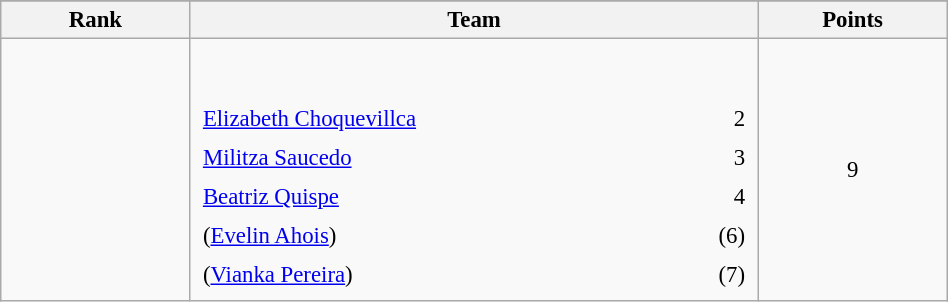<table class="wikitable sortable" style=" text-align:center; font-size:95%;" width="50%">
<tr>
</tr>
<tr>
<th width=10%>Rank</th>
<th width=30%>Team</th>
<th width=10%>Points</th>
</tr>
<tr>
<td align=center></td>
<td align=left> <br><br><table width=100%>
<tr>
<td align=left style="border:0"><a href='#'>Elizabeth Choquevillca</a></td>
<td align=right style="border:0">2</td>
</tr>
<tr>
<td align=left style="border:0"><a href='#'>Militza Saucedo</a></td>
<td align=right style="border:0">3</td>
</tr>
<tr>
<td align=left style="border:0"><a href='#'>Beatriz Quispe</a></td>
<td align=right style="border:0">4</td>
</tr>
<tr>
<td align=left style="border:0">(<a href='#'>Evelin Ahois</a>)</td>
<td align=right style="border:0">(6)</td>
</tr>
<tr>
<td align=left style="border:0">(<a href='#'>Vianka Pereira</a>)</td>
<td align=right style="border:0">(7)</td>
</tr>
</table>
</td>
<td>9</td>
</tr>
</table>
